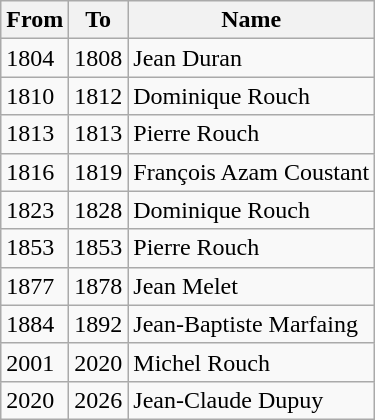<table class="wikitable">
<tr>
<th>From</th>
<th>To</th>
<th>Name</th>
</tr>
<tr>
<td>1804</td>
<td>1808</td>
<td>Jean Duran</td>
</tr>
<tr>
<td>1810</td>
<td>1812</td>
<td>Dominique Rouch</td>
</tr>
<tr>
<td>1813</td>
<td>1813</td>
<td>Pierre Rouch</td>
</tr>
<tr>
<td>1816</td>
<td>1819</td>
<td>François Azam Coustant</td>
</tr>
<tr>
<td>1823</td>
<td>1828</td>
<td>Dominique Rouch</td>
</tr>
<tr>
<td>1853</td>
<td>1853</td>
<td>Pierre Rouch</td>
</tr>
<tr>
<td>1877</td>
<td>1878</td>
<td>Jean Melet</td>
</tr>
<tr>
<td>1884</td>
<td>1892</td>
<td>Jean-Baptiste Marfaing</td>
</tr>
<tr>
<td>2001</td>
<td>2020</td>
<td>Michel Rouch</td>
</tr>
<tr>
<td>2020</td>
<td>2026</td>
<td>Jean-Claude Dupuy</td>
</tr>
</table>
